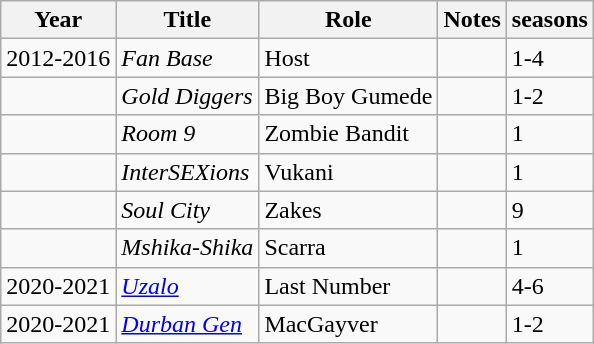<table class="wikitable sortable">
<tr>
<th>Year</th>
<th>Title</th>
<th>Role</th>
<th>Notes</th>
<th>seasons</th>
</tr>
<tr>
<td>2012-2016</td>
<td><em>Fan Base</em></td>
<td>Host</td>
<td></td>
<td>1-4</td>
</tr>
<tr>
<td></td>
<td><em>Gold Diggers</em></td>
<td>Big Boy Gumede</td>
<td></td>
<td>1-2</td>
</tr>
<tr>
<td></td>
<td><em>Room 9</em></td>
<td>Zombie Bandit</td>
<td></td>
<td>1</td>
</tr>
<tr>
<td></td>
<td><em>InterSEXions</em></td>
<td>Vukani</td>
<td></td>
<td>1</td>
</tr>
<tr>
<td></td>
<td><em>Soul City</em></td>
<td>Zakes</td>
<td></td>
<td>9</td>
</tr>
<tr>
<td></td>
<td><em>Mshika-Shika</em></td>
<td>Scarra</td>
<td></td>
<td>1</td>
</tr>
<tr>
<td>2020-2021</td>
<td><em><a href='#'>Uzalo</a></em></td>
<td>Last Number</td>
<td></td>
<td>4-6</td>
</tr>
<tr>
<td>2020-2021</td>
<td><em><a href='#'>Durban Gen</a></em></td>
<td>MacGayver</td>
<td></td>
<td>1-2</td>
</tr>
</table>
